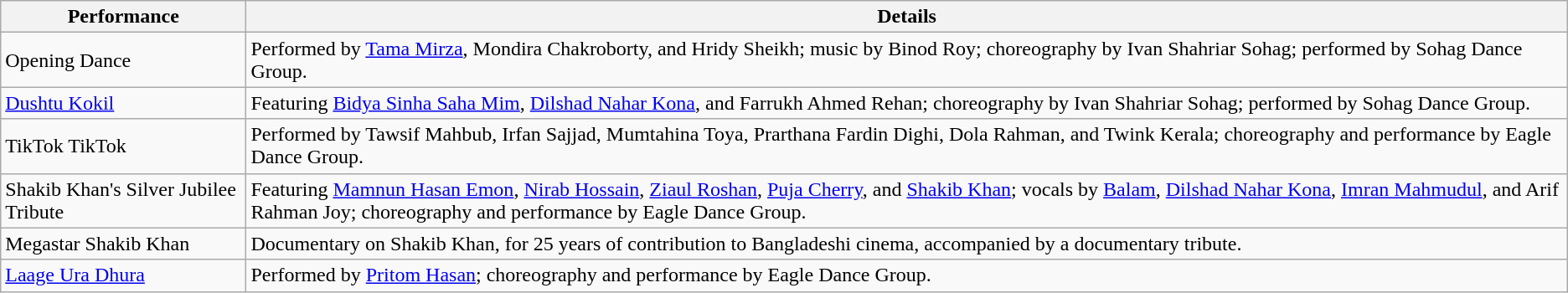<table class="wikitable plainrowheaders">
<tr>
<th Scope="col">Performance</th>
<th Scope="col">Details</th>
</tr>
<tr>
<td>Opening Dance</td>
<td>Performed by <a href='#'>Tama Mirza</a>, Mondira Chakroborty, and Hridy Sheikh; music by Binod Roy; choreography by Ivan Shahriar Sohag; performed by Sohag Dance Group.</td>
</tr>
<tr>
<td><a href='#'>Dushtu Kokil</a></td>
<td>Featuring <a href='#'>Bidya Sinha Saha Mim</a>, <a href='#'>Dilshad Nahar Kona</a>, and Farrukh Ahmed Rehan; choreography by Ivan Shahriar Sohag; performed by Sohag Dance Group.</td>
</tr>
<tr>
<td>TikTok TikTok</td>
<td>Performed by Tawsif Mahbub, Irfan Sajjad, Mumtahina Toya, Prarthana Fardin Dighi, Dola Rahman, and Twink Kerala; choreography and performance by Eagle Dance Group.</td>
</tr>
<tr>
<td>Shakib Khan's Silver Jubilee Tribute</td>
<td>Featuring <a href='#'>Mamnun Hasan Emon</a>, <a href='#'>Nirab Hossain</a>, <a href='#'>Ziaul Roshan</a>, <a href='#'>Puja Cherry</a>, and <a href='#'>Shakib Khan</a>; vocals by <a href='#'>Balam</a>, <a href='#'>Dilshad Nahar Kona</a>, <a href='#'>Imran Mahmudul</a>, and Arif Rahman Joy; choreography and performance by Eagle Dance Group.</td>
</tr>
<tr>
<td>Megastar Shakib Khan</td>
<td>Documentary on Shakib Khan, for 25 years of contribution to Bangladeshi cinema, accompanied by a documentary tribute.</td>
</tr>
<tr>
<td><a href='#'>Laage Ura Dhura</a></td>
<td>Performed by <a href='#'>Pritom Hasan</a>; choreography and performance by Eagle Dance Group.</td>
</tr>
</table>
